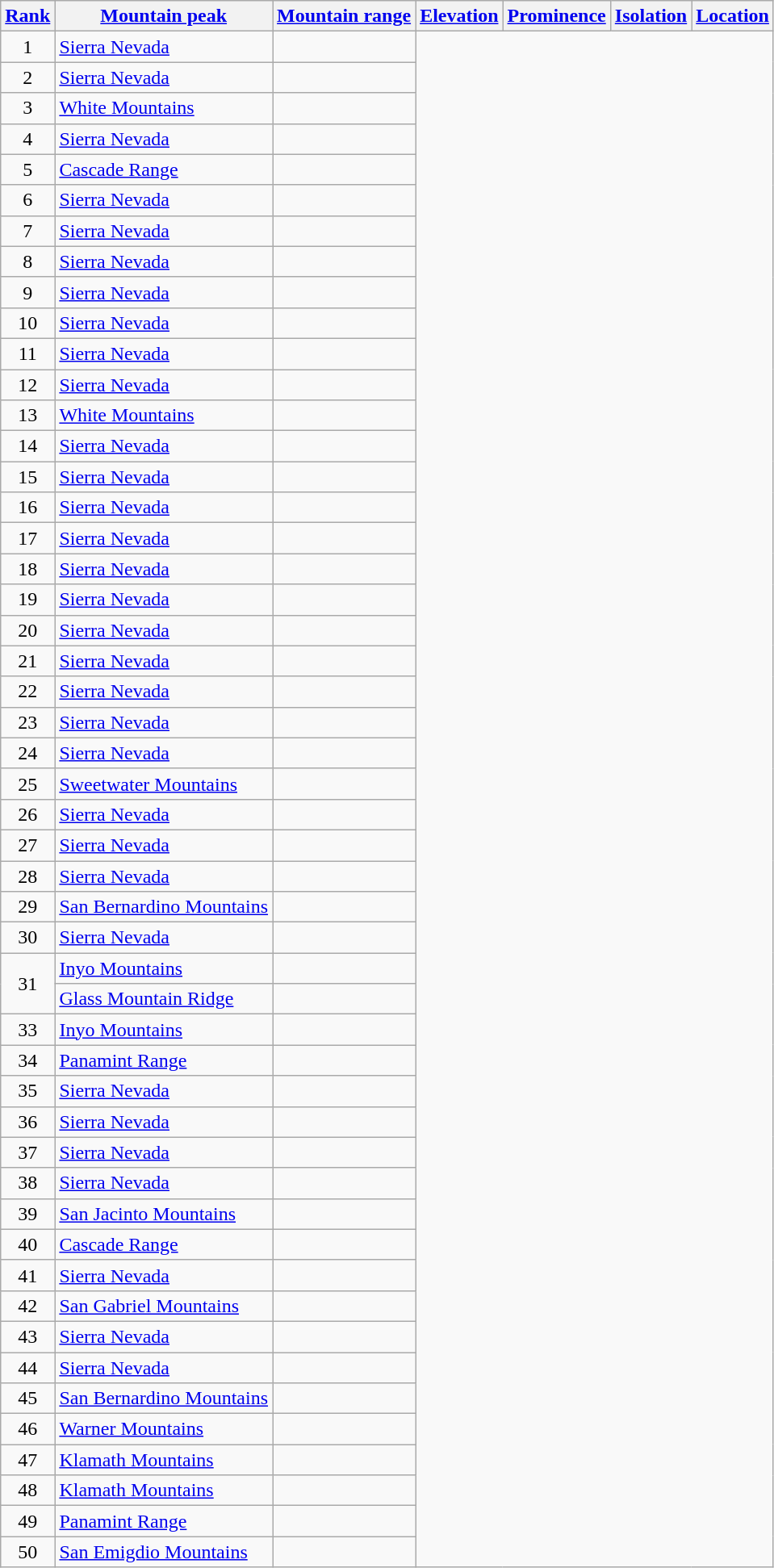<table class="wikitable sortable">
<tr>
<th><a href='#'>Rank</a></th>
<th><a href='#'>Mountain peak</a></th>
<th><a href='#'>Mountain range</a></th>
<th><a href='#'>Elevation</a></th>
<th><a href='#'>Prominence</a></th>
<th><a href='#'>Isolation</a></th>
<th><a href='#'>Location</a></th>
</tr>
<tr>
<td align=center>1<br></td>
<td><a href='#'>Sierra Nevada</a><br></td>
<td></td>
</tr>
<tr>
<td align=center>2<br></td>
<td><a href='#'>Sierra Nevada</a><br></td>
<td></td>
</tr>
<tr>
<td align=center>3<br></td>
<td><a href='#'>White Mountains</a><br></td>
<td></td>
</tr>
<tr>
<td align=center>4<br></td>
<td><a href='#'>Sierra Nevada</a><br></td>
<td></td>
</tr>
<tr>
<td align=center>5<br></td>
<td><a href='#'>Cascade Range</a><br></td>
<td></td>
</tr>
<tr>
<td align=center>6<br></td>
<td><a href='#'>Sierra Nevada</a><br></td>
<td></td>
</tr>
<tr>
<td align=center>7<br></td>
<td><a href='#'>Sierra Nevada</a><br></td>
<td></td>
</tr>
<tr>
<td align=center>8<br></td>
<td><a href='#'>Sierra Nevada</a><br></td>
<td></td>
</tr>
<tr>
<td align=center>9<br></td>
<td><a href='#'>Sierra Nevada</a><br></td>
<td></td>
</tr>
<tr>
<td align=center>10<br></td>
<td><a href='#'>Sierra Nevada</a><br></td>
<td></td>
</tr>
<tr>
<td align=center>11<br></td>
<td><a href='#'>Sierra Nevada</a><br></td>
<td></td>
</tr>
<tr>
<td align=center>12<br></td>
<td><a href='#'>Sierra Nevada</a><br></td>
<td></td>
</tr>
<tr>
<td align=center>13<br></td>
<td><a href='#'>White Mountains</a><br></td>
<td></td>
</tr>
<tr>
<td align=center>14<br></td>
<td><a href='#'>Sierra Nevada</a><br></td>
<td></td>
</tr>
<tr>
<td align=center>15<br></td>
<td><a href='#'>Sierra Nevada</a><br></td>
<td></td>
</tr>
<tr>
<td align=center>16<br></td>
<td><a href='#'>Sierra Nevada</a><br></td>
<td></td>
</tr>
<tr>
<td align=center>17<br></td>
<td><a href='#'>Sierra Nevada</a><br></td>
<td></td>
</tr>
<tr>
<td align=center>18<br></td>
<td><a href='#'>Sierra Nevada</a><br></td>
<td></td>
</tr>
<tr>
<td align=center>19<br></td>
<td><a href='#'>Sierra Nevada</a><br></td>
<td></td>
</tr>
<tr>
<td align=center>20<br></td>
<td><a href='#'>Sierra Nevada</a><br></td>
<td></td>
</tr>
<tr>
<td align=center>21<br></td>
<td><a href='#'>Sierra Nevada</a><br></td>
<td></td>
</tr>
<tr>
<td align=center>22<br></td>
<td><a href='#'>Sierra Nevada</a><br></td>
<td></td>
</tr>
<tr>
<td align=center>23<br></td>
<td><a href='#'>Sierra Nevada</a><br></td>
<td></td>
</tr>
<tr>
<td align=center>24<br></td>
<td><a href='#'>Sierra Nevada</a><br></td>
<td></td>
</tr>
<tr>
<td align=center>25<br></td>
<td><a href='#'>Sweetwater Mountains</a><br></td>
<td></td>
</tr>
<tr>
<td align=center>26<br></td>
<td><a href='#'>Sierra Nevada</a><br></td>
<td></td>
</tr>
<tr>
<td align=center>27<br></td>
<td><a href='#'>Sierra Nevada</a><br></td>
<td></td>
</tr>
<tr>
<td align=center>28<br></td>
<td><a href='#'>Sierra Nevada</a><br></td>
<td></td>
</tr>
<tr>
<td align=center>29<br></td>
<td><a href='#'>San Bernardino Mountains</a><br></td>
<td></td>
</tr>
<tr>
<td align=center>30<br></td>
<td><a href='#'>Sierra Nevada</a><br></td>
<td></td>
</tr>
<tr>
<td align=center rowspan=2>31<br></td>
<td><a href='#'>Inyo Mountains</a><br></td>
<td></td>
</tr>
<tr>
<td><a href='#'>Glass Mountain Ridge</a><br></td>
<td></td>
</tr>
<tr>
<td align=center>33<br></td>
<td><a href='#'>Inyo Mountains</a><br></td>
<td></td>
</tr>
<tr>
<td align=center>34<br></td>
<td><a href='#'>Panamint Range</a><br></td>
<td></td>
</tr>
<tr>
<td align=center>35<br></td>
<td><a href='#'>Sierra Nevada</a><br></td>
<td></td>
</tr>
<tr>
<td align=center>36<br></td>
<td><a href='#'>Sierra Nevada</a><br></td>
<td></td>
</tr>
<tr>
<td align=center>37<br></td>
<td><a href='#'>Sierra Nevada</a><br></td>
<td></td>
</tr>
<tr>
<td align=center>38<br></td>
<td><a href='#'>Sierra Nevada</a><br></td>
<td></td>
</tr>
<tr>
<td align=center>39<br></td>
<td><a href='#'>San Jacinto Mountains</a><br></td>
<td></td>
</tr>
<tr>
<td align=center>40<br></td>
<td><a href='#'>Cascade Range</a><br></td>
<td></td>
</tr>
<tr>
<td align=center>41<br></td>
<td><a href='#'>Sierra Nevada</a><br></td>
<td></td>
</tr>
<tr>
<td align=center>42<br></td>
<td><a href='#'>San Gabriel Mountains</a><br></td>
<td></td>
</tr>
<tr>
<td align=center>43<br></td>
<td><a href='#'>Sierra Nevada</a><br></td>
<td></td>
</tr>
<tr>
<td align=center>44<br></td>
<td><a href='#'>Sierra Nevada</a><br></td>
<td></td>
</tr>
<tr>
<td align=center>45<br></td>
<td><a href='#'>San Bernardino Mountains</a><br></td>
<td></td>
</tr>
<tr>
<td align=center>46<br></td>
<td><a href='#'>Warner Mountains</a><br></td>
<td></td>
</tr>
<tr>
<td align=center>47<br></td>
<td><a href='#'>Klamath Mountains</a><br></td>
<td></td>
</tr>
<tr>
<td align=center>48<br></td>
<td><a href='#'>Klamath Mountains</a><br></td>
<td></td>
</tr>
<tr>
<td align=center>49<br></td>
<td><a href='#'>Panamint Range</a><br></td>
<td></td>
</tr>
<tr>
<td align=center>50<br></td>
<td><a href='#'>San Emigdio Mountains</a><br></td>
<td></td>
</tr>
</table>
